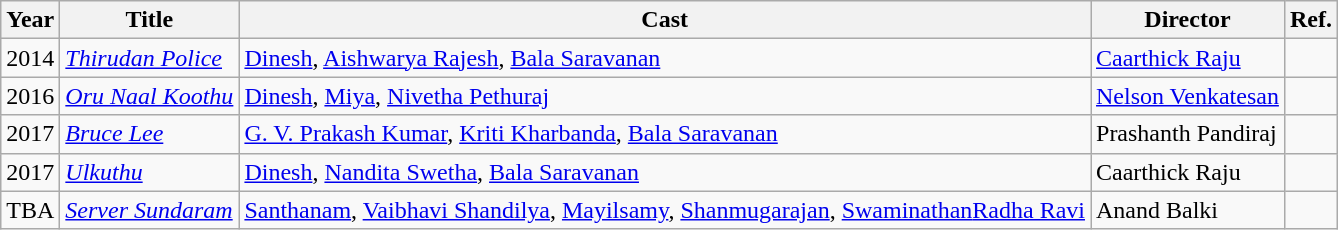<table class="wikitable">
<tr>
<th>Year</th>
<th>Title</th>
<th>Cast</th>
<th>Director</th>
<th scope="col" class="unsortable">Ref.</th>
</tr>
<tr>
<td>2014</td>
<td><em><a href='#'>Thirudan Police</a></em></td>
<td><a href='#'>Dinesh</a>, <a href='#'>Aishwarya Rajesh</a>, <a href='#'>Bala Saravanan</a></td>
<td><a href='#'>Caarthick Raju</a></td>
<td></td>
</tr>
<tr>
<td>2016</td>
<td><em><a href='#'>Oru Naal Koothu</a></em></td>
<td><a href='#'>Dinesh</a>, <a href='#'>Miya</a>, <a href='#'>Nivetha Pethuraj</a></td>
<td><a href='#'>Nelson Venkatesan</a></td>
<td></td>
</tr>
<tr>
<td>2017</td>
<td><em><a href='#'>Bruce Lee</a></em></td>
<td><a href='#'>G. V. Prakash Kumar</a>, <a href='#'>Kriti Kharbanda</a>, <a href='#'>Bala Saravanan</a></td>
<td>Prashanth Pandiraj</td>
<td></td>
</tr>
<tr>
<td>2017</td>
<td><em><a href='#'>Ulkuthu</a></em></td>
<td><a href='#'>Dinesh</a>, <a href='#'>Nandita Swetha</a>, <a href='#'>Bala Saravanan</a></td>
<td>Caarthick Raju</td>
<td></td>
</tr>
<tr>
<td>TBA</td>
<td><em><a href='#'>Server Sundaram</a></em></td>
<td><a href='#'>Santhanam</a>, <a href='#'>Vaibhavi Shandilya</a>, <a href='#'>Mayilsamy</a>, <a href='#'>Shanmugarajan</a>, <a href='#'>Swaminathan</a><a href='#'>Radha Ravi</a></td>
<td>Anand Balki</td>
<td></td>
</tr>
</table>
